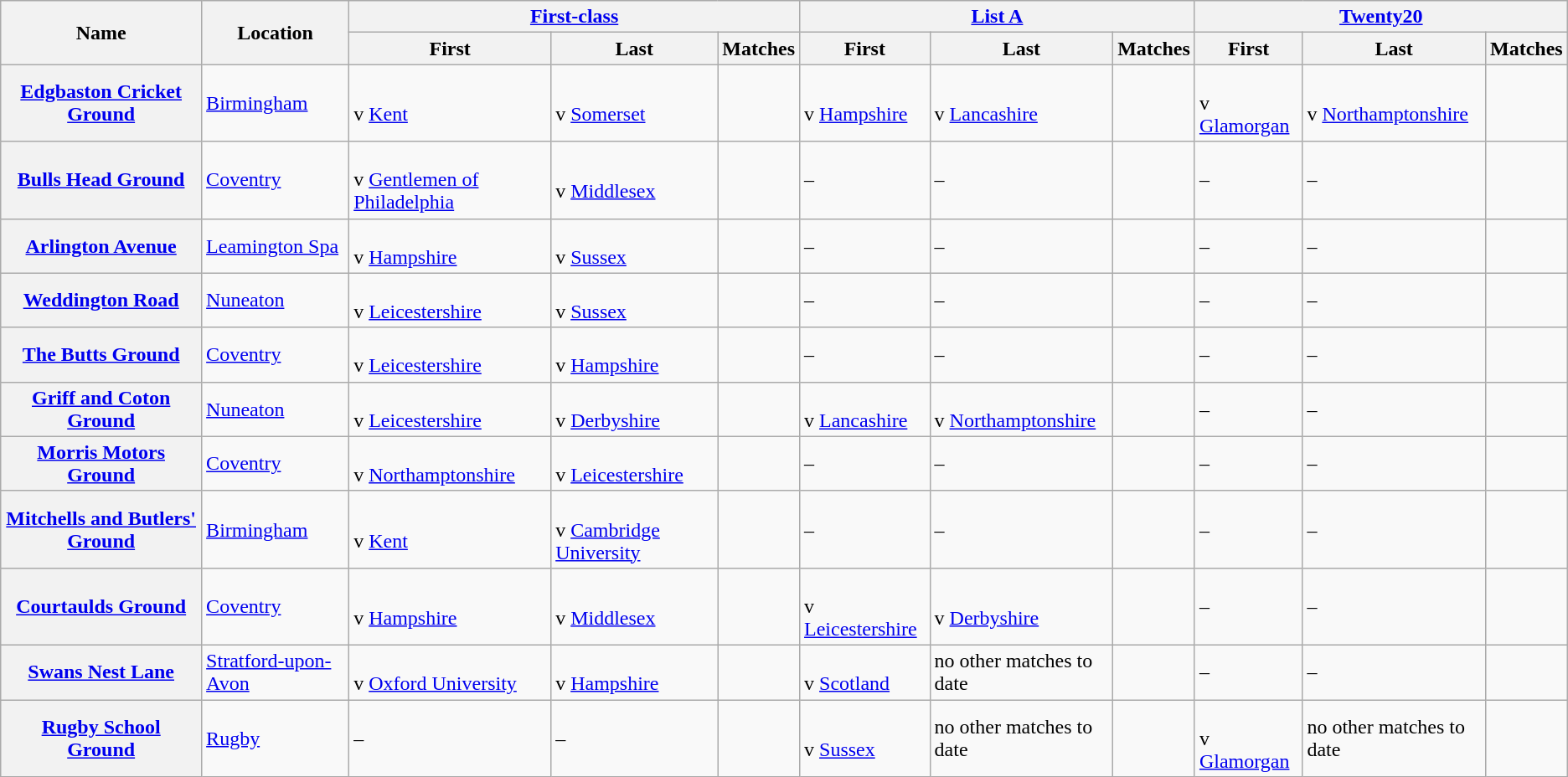<table class="wikitable sortable plainrowheaders">
<tr>
<th rowspan="2" scope="col">Name</th>
<th rowspan="2" scope="col">Location</th>
<th colspan="3" scope="col"><a href='#'>First-class</a></th>
<th colspan="3" scope="col"><a href='#'>List A</a></th>
<th colspan="3" scope="col"><a href='#'>Twenty20</a></th>
</tr>
<tr>
<th scope="col">First</th>
<th scope="col">Last</th>
<th scope="col">Matches</th>
<th scope="col">First</th>
<th scope="col">Last</th>
<th scope="col">Matches</th>
<th scope="col">First</th>
<th scope="col">Last</th>
<th scope="col">Matches</th>
</tr>
<tr>
<th scope="row"><a href='#'>Edgbaston Cricket Ground</a></th>
<td><a href='#'>Birmingham</a></td>
<td><br>v <a href='#'>Kent</a></td>
<td><br>v <a href='#'>Somerset</a></td>
<td></td>
<td><br>v <a href='#'>Hampshire</a></td>
<td><br>v <a href='#'>Lancashire</a></td>
<td></td>
<td><br>v <a href='#'>Glamorgan</a></td>
<td><br>v <a href='#'>Northamptonshire</a></td>
<td></td>
</tr>
<tr>
<th scope="row"><a href='#'>Bulls Head Ground</a></th>
<td><a href='#'>Coventry</a></td>
<td><br>v <a href='#'>Gentlemen of Philadelphia</a></td>
<td><br>v <a href='#'>Middlesex</a></td>
<td></td>
<td>–</td>
<td>–</td>
<td></td>
<td>–</td>
<td>–</td>
<td></td>
</tr>
<tr>
<th scope="row"><a href='#'>Arlington Avenue</a></th>
<td><a href='#'>Leamington Spa</a></td>
<td><br>v <a href='#'>Hampshire</a></td>
<td><br>v <a href='#'>Sussex</a></td>
<td></td>
<td>–</td>
<td>–</td>
<td></td>
<td>–</td>
<td>–</td>
<td></td>
</tr>
<tr>
<th scope="row"><a href='#'>Weddington Road</a></th>
<td><a href='#'>Nuneaton</a></td>
<td><br>v <a href='#'>Leicestershire</a></td>
<td><br>v <a href='#'>Sussex</a></td>
<td></td>
<td>–</td>
<td>–</td>
<td></td>
<td>–</td>
<td>–</td>
<td></td>
</tr>
<tr>
<th scope="row"><a href='#'>The Butts Ground</a></th>
<td><a href='#'>Coventry</a></td>
<td><br>v <a href='#'>Leicestershire</a></td>
<td><br>v <a href='#'>Hampshire</a></td>
<td></td>
<td>–</td>
<td>–</td>
<td></td>
<td>–</td>
<td>–</td>
<td></td>
</tr>
<tr>
<th scope="row"><a href='#'>Griff and Coton Ground</a></th>
<td><a href='#'>Nuneaton</a></td>
<td><br>v <a href='#'>Leicestershire</a></td>
<td><br>v <a href='#'>Derbyshire</a></td>
<td></td>
<td><br>v <a href='#'>Lancashire</a></td>
<td><br>v <a href='#'>Northamptonshire</a></td>
<td></td>
<td>–</td>
<td>–</td>
<td></td>
</tr>
<tr>
<th scope="row"><a href='#'>Morris Motors Ground</a></th>
<td><a href='#'>Coventry</a></td>
<td><br>v <a href='#'>Northamptonshire</a></td>
<td><br>v <a href='#'>Leicestershire</a></td>
<td></td>
<td>–</td>
<td>–</td>
<td></td>
<td>–</td>
<td>–</td>
<td></td>
</tr>
<tr>
<th scope="row"><a href='#'>Mitchells and Butlers' Ground</a></th>
<td><a href='#'>Birmingham</a></td>
<td><br>v <a href='#'>Kent</a></td>
<td><br>v <a href='#'>Cambridge University</a></td>
<td></td>
<td>–</td>
<td>–</td>
<td></td>
<td>–</td>
<td>–</td>
<td></td>
</tr>
<tr>
<th scope="row"><a href='#'>Courtaulds Ground</a></th>
<td><a href='#'>Coventry</a></td>
<td><br>v <a href='#'>Hampshire</a></td>
<td><br>v <a href='#'>Middlesex</a></td>
<td></td>
<td><br>v <a href='#'>Leicestershire</a></td>
<td><br>v <a href='#'>Derbyshire</a></td>
<td></td>
<td>–</td>
<td>–</td>
<td></td>
</tr>
<tr>
<th scope="row"><a href='#'>Swans Nest Lane</a></th>
<td><a href='#'>Stratford-upon-Avon</a></td>
<td><br>v <a href='#'>Oxford University</a></td>
<td><br>v <a href='#'>Hampshire</a></td>
<td></td>
<td><br>v <a href='#'>Scotland</a></td>
<td>no other matches to date</td>
<td></td>
<td>–</td>
<td>–</td>
<td></td>
</tr>
<tr>
<th scope="row"><a href='#'>Rugby School Ground</a></th>
<td><a href='#'>Rugby</a></td>
<td>–</td>
<td>–</td>
<td></td>
<td><br>v <a href='#'>Sussex</a></td>
<td>no other matches to date</td>
<td></td>
<td><br>v <a href='#'>Glamorgan</a></td>
<td>no other matches to date</td>
<td></td>
</tr>
</table>
